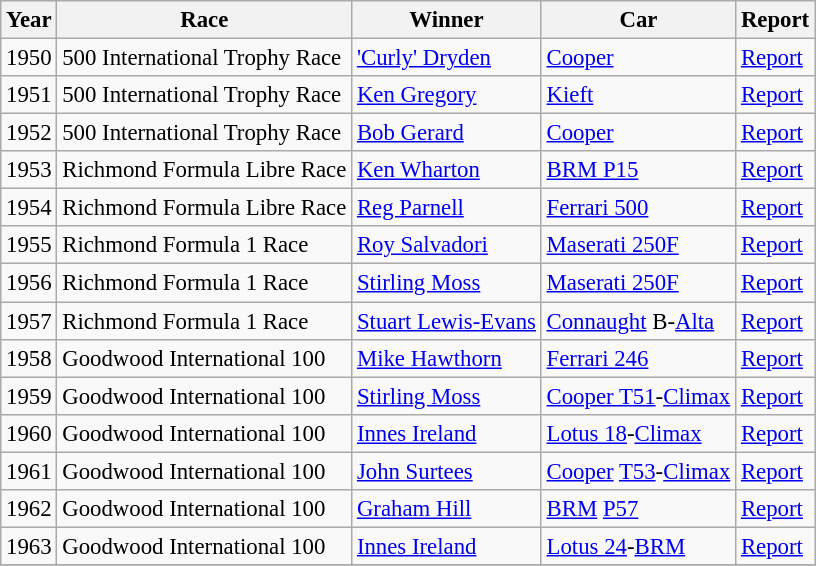<table class="wikitable" style="font-size: 95%;">
<tr>
<th>Year</th>
<th>Race</th>
<th>Winner</th>
<th>Car</th>
<th>Report</th>
</tr>
<tr>
<td>1950</td>
<td>500 International Trophy Race</td>
<td> <a href='#'>'Curly' Dryden</a></td>
<td><a href='#'>Cooper</a></td>
<td><a href='#'>Report</a></td>
</tr>
<tr>
<td>1951</td>
<td>500 International Trophy Race</td>
<td> <a href='#'>Ken Gregory</a></td>
<td><a href='#'>Kieft</a></td>
<td><a href='#'>Report</a></td>
</tr>
<tr>
<td>1952</td>
<td>500 International Trophy Race</td>
<td> <a href='#'>Bob Gerard</a></td>
<td><a href='#'>Cooper</a></td>
<td><a href='#'>Report</a></td>
</tr>
<tr>
<td>1953</td>
<td>Richmond Formula Libre Race</td>
<td> <a href='#'>Ken Wharton</a></td>
<td><a href='#'>BRM P15</a></td>
<td><a href='#'>Report</a></td>
</tr>
<tr>
<td>1954</td>
<td>Richmond Formula Libre Race</td>
<td> <a href='#'>Reg Parnell</a></td>
<td><a href='#'>Ferrari 500</a></td>
<td><a href='#'>Report</a></td>
</tr>
<tr>
<td>1955</td>
<td>Richmond Formula 1 Race</td>
<td> <a href='#'>Roy Salvadori</a></td>
<td><a href='#'>Maserati 250F</a></td>
<td><a href='#'>Report</a></td>
</tr>
<tr>
<td>1956</td>
<td>Richmond Formula 1 Race</td>
<td> <a href='#'>Stirling Moss</a></td>
<td><a href='#'>Maserati 250F</a></td>
<td><a href='#'>Report</a></td>
</tr>
<tr>
<td>1957</td>
<td>Richmond Formula 1 Race</td>
<td> <a href='#'>Stuart Lewis-Evans</a></td>
<td><a href='#'>Connaught</a> B-<a href='#'>Alta</a></td>
<td><a href='#'>Report</a></td>
</tr>
<tr>
<td>1958</td>
<td>Goodwood International 100</td>
<td> <a href='#'>Mike Hawthorn</a></td>
<td><a href='#'>Ferrari 246</a></td>
<td><a href='#'>Report</a></td>
</tr>
<tr>
<td>1959</td>
<td>Goodwood International 100</td>
<td> <a href='#'>Stirling Moss</a></td>
<td><a href='#'>Cooper T51</a>-<a href='#'>Climax</a></td>
<td><a href='#'>Report</a></td>
</tr>
<tr>
<td>1960</td>
<td>Goodwood International 100</td>
<td> <a href='#'>Innes Ireland</a></td>
<td><a href='#'>Lotus 18</a>-<a href='#'>Climax</a></td>
<td><a href='#'>Report</a></td>
</tr>
<tr>
<td>1961</td>
<td>Goodwood International 100</td>
<td> <a href='#'>John Surtees</a></td>
<td><a href='#'>Cooper</a> <a href='#'>T53</a>-<a href='#'>Climax</a></td>
<td><a href='#'>Report</a></td>
</tr>
<tr>
<td>1962</td>
<td>Goodwood International 100</td>
<td> <a href='#'>Graham Hill</a></td>
<td><a href='#'>BRM</a> <a href='#'>P57</a></td>
<td><a href='#'>Report</a></td>
</tr>
<tr>
<td>1963</td>
<td>Goodwood International 100</td>
<td> <a href='#'>Innes Ireland</a></td>
<td><a href='#'>Lotus 24</a>-<a href='#'>BRM</a></td>
<td><a href='#'>Report</a></td>
</tr>
<tr>
</tr>
</table>
